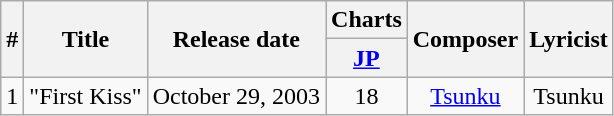<table class="wikitable" style="text-align:center">
<tr>
<th rowspan="2">#</th>
<th rowspan="2">Title</th>
<th rowspan="2">Release date</th>
<th>Charts</th>
<th rowspan="2">Composer</th>
<th rowspan="2">Lyricist</th>
</tr>
<tr>
<th><a href='#'>JP</a><br></th>
</tr>
<tr>
<td>1</td>
<td align="left">"First Kiss"</td>
<td align="right">October 29, 2003</td>
<td>18</td>
<td><a href='#'>Tsunku</a></td>
<td>Tsunku</td>
</tr>
</table>
